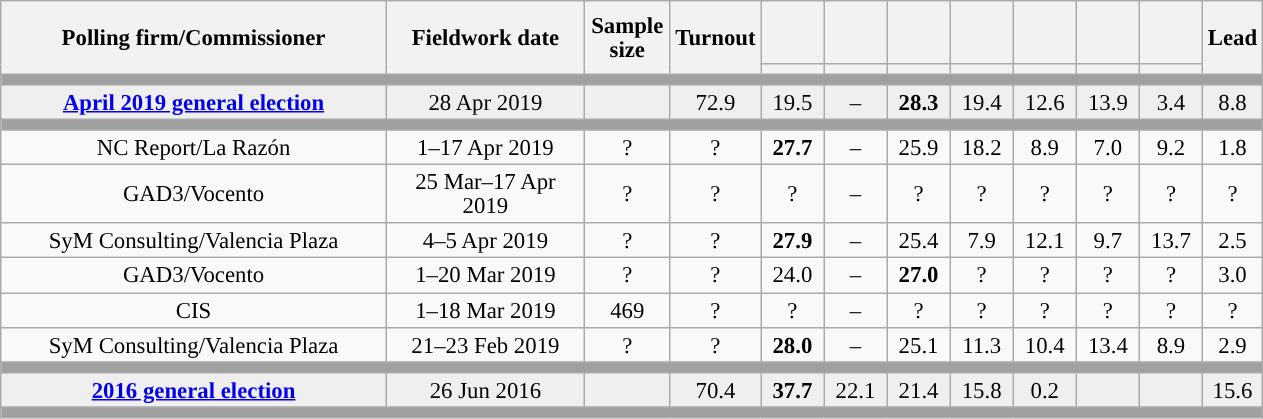<table class="wikitable collapsible collapsed" style="text-align:center; font-size:95%; line-height:16px;">
<tr style="height:42px;">
<th style="width:250px;" rowspan="2">Polling firm/Commissioner</th>
<th style="width:125px;" rowspan="2">Fieldwork date</th>
<th style="width:50px;" rowspan="2">Sample size</th>
<th style="width:45px;" rowspan="2">Turnout</th>
<th style="width:35px;"></th>
<th style="width:35px;"></th>
<th style="width:35px;"></th>
<th style="width:35px;"></th>
<th style="width:35px;"></th>
<th style="width:35px;"></th>
<th style="width:35px;"></th>
<th style="width:30px;" rowspan="2">Lead</th>
</tr>
<tr>
<th style="color:inherit;background:"></th>
<th style="color:inherit;background:"></th>
<th style="color:inherit;background:"></th>
<th style="color:inherit;background:"></th>
<th style="color:inherit;background:"></th>
<th style="color:inherit;background:"></th>
<th style="color:inherit;background:"></th>
</tr>
<tr>
<td colspan="12" style="background:#A0A0A0"></td>
</tr>
<tr style="background:#EFEFEF;">
<td><strong><a href='#'>April 2019 general election</a></strong></td>
<td>28 Apr 2019</td>
<td></td>
<td>72.9</td>
<td>19.5<br></td>
<td>–</td>
<td><strong>28.3</strong><br></td>
<td>19.4<br></td>
<td>12.6<br></td>
<td>13.9<br></td>
<td>3.4<br></td>
<td style="background:">8.8</td>
</tr>
<tr>
<td colspan="12" style="background:#A0A0A0"></td>
</tr>
<tr>
<td>NC Report/La Razón</td>
<td>1–17 Apr 2019</td>
<td>?</td>
<td>?</td>
<td><strong>27.7</strong><br></td>
<td>–</td>
<td>25.9<br></td>
<td>18.2<br></td>
<td>8.9<br></td>
<td>7.0<br></td>
<td>9.2<br></td>
<td style="background:">1.8</td>
</tr>
<tr>
<td>GAD3/Vocento</td>
<td>25 Mar–17 Apr 2019</td>
<td>?</td>
<td>?</td>
<td>?<br></td>
<td>–</td>
<td>?<br></td>
<td>?<br></td>
<td>?<br></td>
<td>?<br></td>
<td>?<br></td>
<td style="background:">?</td>
</tr>
<tr>
<td>SyM Consulting/Valencia Plaza</td>
<td>4–5 Apr 2019</td>
<td>?</td>
<td>?</td>
<td><strong>27.9</strong><br></td>
<td>–</td>
<td>25.4<br></td>
<td>7.9<br></td>
<td>12.1<br></td>
<td>9.7<br></td>
<td>13.7<br></td>
<td style="background:">2.5</td>
</tr>
<tr>
<td>GAD3/Vocento</td>
<td>1–20 Mar 2019</td>
<td>?</td>
<td>?</td>
<td>24.0<br></td>
<td>–</td>
<td><strong>27.0</strong><br></td>
<td>?<br></td>
<td>?<br></td>
<td>?<br></td>
<td>?<br></td>
<td style="background:">3.0</td>
</tr>
<tr>
<td>CIS</td>
<td>1–18 Mar 2019</td>
<td>469</td>
<td>?</td>
<td>?<br></td>
<td>–</td>
<td>?<br></td>
<td>?<br></td>
<td>?<br></td>
<td>?<br></td>
<td>?<br></td>
<td style="background:">?</td>
</tr>
<tr>
<td>SyM Consulting/Valencia Plaza</td>
<td>21–23 Feb 2019</td>
<td>?</td>
<td>?</td>
<td><strong>28.0</strong><br></td>
<td>–</td>
<td>25.1<br></td>
<td>11.3<br></td>
<td>10.4<br></td>
<td>13.4<br></td>
<td>8.9<br></td>
<td style="background:">2.9</td>
</tr>
<tr>
<td colspan="12" style="background:#A0A0A0"></td>
</tr>
<tr style="background:#EFEFEF;">
<td><strong><a href='#'>2016 general election</a></strong></td>
<td>26 Jun 2016</td>
<td></td>
<td>70.4</td>
<td><strong>37.7</strong><br></td>
<td>22.1<br></td>
<td>21.4<br></td>
<td>15.8<br></td>
<td>0.2<br></td>
<td></td>
<td></td>
<td style="background:">15.6</td>
</tr>
<tr>
<td colspan="12" style="background:#A0A0A0"></td>
</tr>
</table>
